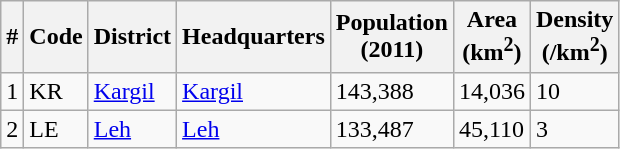<table class="wikitable sortable">
<tr>
<th>#</th>
<th>Code</th>
<th>District</th>
<th>Headquarters</th>
<th>Population <br>(2011)</th>
<th>Area <br>(km<sup>2</sup>)</th>
<th>Density <br>(/km<sup>2</sup>)</th>
</tr>
<tr>
<td>1</td>
<td>KR</td>
<td><a href='#'>Kargil</a></td>
<td><a href='#'>Kargil</a></td>
<td> 143,388</td>
<td> 14,036</td>
<td> 10</td>
</tr>
<tr>
<td>2</td>
<td>LE</td>
<td><a href='#'>Leh</a></td>
<td><a href='#'>Leh</a></td>
<td> 133,487</td>
<td> 45,110</td>
<td> 3</td>
</tr>
</table>
